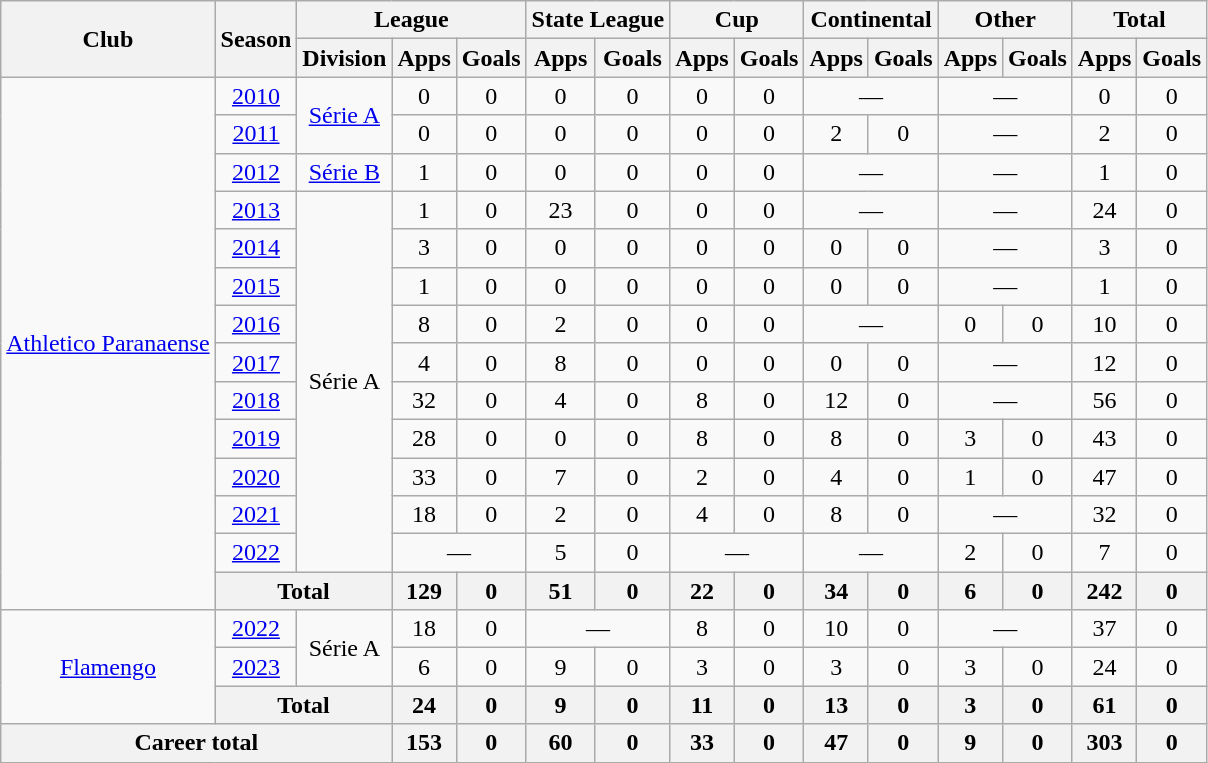<table class="wikitable" style="text-align: center;">
<tr>
<th rowspan="2">Club</th>
<th rowspan="2">Season</th>
<th colspan="3">League</th>
<th colspan="2">State League</th>
<th colspan="2">Cup</th>
<th colspan="2">Continental</th>
<th colspan="2">Other</th>
<th colspan="2">Total</th>
</tr>
<tr>
<th>Division</th>
<th>Apps</th>
<th>Goals</th>
<th>Apps</th>
<th>Goals</th>
<th>Apps</th>
<th>Goals</th>
<th>Apps</th>
<th>Goals</th>
<th>Apps</th>
<th>Goals</th>
<th>Apps</th>
<th>Goals</th>
</tr>
<tr>
<td rowspan="14" valign="center"><a href='#'>Athletico Paranaense</a></td>
<td><a href='#'>2010</a></td>
<td rowspan="2"><a href='#'>Série A</a></td>
<td>0</td>
<td>0</td>
<td>0</td>
<td>0</td>
<td>0</td>
<td>0</td>
<td colspan="2">—</td>
<td colspan="2">—</td>
<td>0</td>
<td>0</td>
</tr>
<tr>
<td><a href='#'>2011</a></td>
<td>0</td>
<td>0</td>
<td>0</td>
<td>0</td>
<td>0</td>
<td>0</td>
<td>2</td>
<td>0</td>
<td colspan="2">—</td>
<td>2</td>
<td>0</td>
</tr>
<tr>
<td><a href='#'>2012</a></td>
<td><a href='#'>Série B</a></td>
<td>1</td>
<td>0</td>
<td>0</td>
<td>0</td>
<td>0</td>
<td>0</td>
<td colspan="2">—</td>
<td colspan="2">—</td>
<td>1</td>
<td>0</td>
</tr>
<tr>
<td><a href='#'>2013</a></td>
<td rowspan="10">Série A</td>
<td>1</td>
<td>0</td>
<td>23</td>
<td>0</td>
<td>0</td>
<td>0</td>
<td colspan="2">—</td>
<td colspan="2">—</td>
<td>24</td>
<td>0</td>
</tr>
<tr>
<td><a href='#'>2014</a></td>
<td>3</td>
<td>0</td>
<td>0</td>
<td>0</td>
<td>0</td>
<td>0</td>
<td>0</td>
<td>0</td>
<td colspan="2">—</td>
<td>3</td>
<td>0</td>
</tr>
<tr>
<td><a href='#'>2015</a></td>
<td>1</td>
<td>0</td>
<td>0</td>
<td>0</td>
<td>0</td>
<td>0</td>
<td>0</td>
<td>0</td>
<td colspan="2">—</td>
<td>1</td>
<td>0</td>
</tr>
<tr>
<td><a href='#'>2016</a></td>
<td>8</td>
<td>0</td>
<td>2</td>
<td>0</td>
<td>0</td>
<td>0</td>
<td colspan="2">—</td>
<td>0</td>
<td>0</td>
<td>10</td>
<td>0</td>
</tr>
<tr>
<td><a href='#'>2017</a></td>
<td>4</td>
<td>0</td>
<td>8</td>
<td>0</td>
<td>0</td>
<td>0</td>
<td>0</td>
<td>0</td>
<td colspan="2">—</td>
<td>12</td>
<td>0</td>
</tr>
<tr>
<td><a href='#'>2018</a></td>
<td>32</td>
<td>0</td>
<td>4</td>
<td>0</td>
<td>8</td>
<td>0</td>
<td>12</td>
<td>0</td>
<td colspan="2">—</td>
<td>56</td>
<td>0</td>
</tr>
<tr>
<td><a href='#'>2019</a></td>
<td>28</td>
<td>0</td>
<td>0</td>
<td>0</td>
<td>8</td>
<td>0</td>
<td>8</td>
<td>0</td>
<td>3</td>
<td>0</td>
<td>43</td>
<td>0</td>
</tr>
<tr>
<td><a href='#'>2020</a></td>
<td>33</td>
<td>0</td>
<td>7</td>
<td>0</td>
<td>2</td>
<td>0</td>
<td>4</td>
<td>0</td>
<td>1</td>
<td>0</td>
<td>47</td>
<td>0</td>
</tr>
<tr>
<td><a href='#'>2021</a></td>
<td>18</td>
<td>0</td>
<td>2</td>
<td>0</td>
<td>4</td>
<td>0</td>
<td>8</td>
<td>0</td>
<td colspan="2">—</td>
<td>32</td>
<td>0</td>
</tr>
<tr>
<td><a href='#'>2022</a></td>
<td colspan="2">—</td>
<td>5</td>
<td>0</td>
<td colspan="2">—</td>
<td colspan="2">—</td>
<td>2</td>
<td>0</td>
<td>7</td>
<td>0</td>
</tr>
<tr>
<th colspan="2">Total</th>
<th>129</th>
<th>0</th>
<th>51</th>
<th>0</th>
<th>22</th>
<th>0</th>
<th>34</th>
<th>0</th>
<th>6</th>
<th>0</th>
<th>242</th>
<th>0</th>
</tr>
<tr>
<td rowspan="3"><a href='#'>Flamengo</a></td>
<td><a href='#'>2022</a></td>
<td rowspan="2">Série A</td>
<td>18</td>
<td>0</td>
<td colspan="2">—</td>
<td>8</td>
<td>0</td>
<td>10</td>
<td>0</td>
<td colspan="2">—</td>
<td>37</td>
<td>0</td>
</tr>
<tr>
<td><a href='#'>2023</a></td>
<td>6</td>
<td>0</td>
<td>9</td>
<td>0</td>
<td>3</td>
<td>0</td>
<td>3</td>
<td>0</td>
<td>3</td>
<td>0</td>
<td>24</td>
<td>0</td>
</tr>
<tr>
<th colspan="2">Total</th>
<th>24</th>
<th>0</th>
<th>9</th>
<th>0</th>
<th>11</th>
<th>0</th>
<th>13</th>
<th>0</th>
<th>3</th>
<th>0</th>
<th>61</th>
<th>0</th>
</tr>
<tr>
<th colspan="3"><strong>Career total</strong></th>
<th>153</th>
<th>0</th>
<th>60</th>
<th>0</th>
<th>33</th>
<th>0</th>
<th>47</th>
<th>0</th>
<th>9</th>
<th>0</th>
<th>303</th>
<th>0</th>
</tr>
</table>
